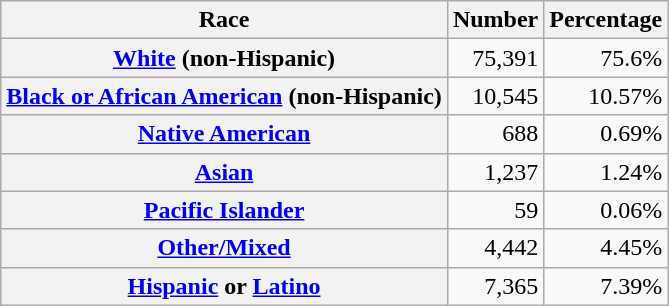<table class="wikitable" style="text-align:right">
<tr>
<th scope="col">Race</th>
<th scope="col">Number</th>
<th scope="col">Percentage</th>
</tr>
<tr>
<th scope="row"><a href='#'>White</a> (non-Hispanic)</th>
<td>75,391</td>
<td>75.6%</td>
</tr>
<tr>
<th scope="row"><a href='#'>Black or African American</a> (non-Hispanic)</th>
<td>10,545</td>
<td>10.57%</td>
</tr>
<tr>
<th scope="row"><a href='#'>Native American</a></th>
<td>688</td>
<td>0.69%</td>
</tr>
<tr>
<th scope="row"><a href='#'>Asian</a></th>
<td>1,237</td>
<td>1.24%</td>
</tr>
<tr>
<th scope="row"><a href='#'>Pacific Islander</a></th>
<td>59</td>
<td>0.06%</td>
</tr>
<tr>
<th scope="row"><a href='#'>Other/Mixed</a></th>
<td>4,442</td>
<td>4.45%</td>
</tr>
<tr>
<th scope="row"><a href='#'>Hispanic</a> or <a href='#'>Latino</a></th>
<td>7,365</td>
<td>7.39%</td>
</tr>
</table>
